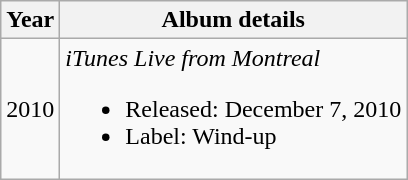<table class="wikitable">
<tr>
<th>Year</th>
<th>Album details</th>
</tr>
<tr>
<td>2010</td>
<td><em>iTunes Live from Montreal</em><br><ul><li>Released: December 7, 2010</li><li>Label: Wind-up</li></ul></td>
</tr>
</table>
